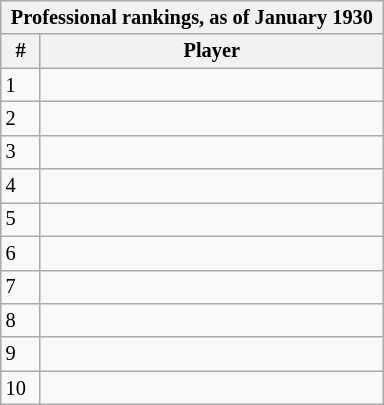<table class="wikitable" style="font-size:85%;">
<tr>
<th colspan="3">Professional rankings, as of January 1930</th>
</tr>
<tr>
<th width=20>#</th>
<th width=222>Player</th>
</tr>
<tr>
<td>1</td>
<td align=left></td>
</tr>
<tr>
<td>2</td>
<td align=left></td>
</tr>
<tr>
<td>3</td>
<td align=left></td>
</tr>
<tr>
<td>4</td>
<td align=left></td>
</tr>
<tr>
<td>5</td>
<td align=left></td>
</tr>
<tr>
<td>6</td>
<td align=left></td>
</tr>
<tr>
<td>7</td>
<td align=left></td>
</tr>
<tr>
<td>8</td>
<td align=left></td>
</tr>
<tr>
<td>9</td>
<td align=left></td>
</tr>
<tr>
<td>10</td>
<td align=left></td>
</tr>
</table>
